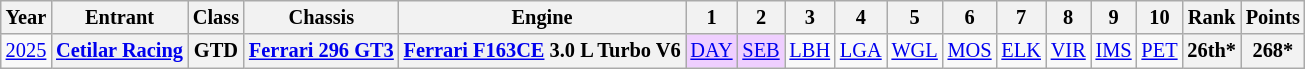<table class="wikitable" style="text-align:center; font-size:85%">
<tr>
<th>Year</th>
<th>Entrant</th>
<th>Class</th>
<th>Chassis</th>
<th>Engine</th>
<th>1</th>
<th>2</th>
<th>3</th>
<th>4</th>
<th>5</th>
<th>6</th>
<th>7</th>
<th>8</th>
<th>9</th>
<th>10</th>
<th>Rank</th>
<th>Points</th>
</tr>
<tr>
<td><a href='#'>2025</a></td>
<th><a href='#'>Cetilar Racing</a></th>
<th>GTD</th>
<th><a href='#'>Ferrari 296 GT3</a></th>
<th><a href='#'>Ferrari F163CE</a> 3.0 L Turbo V6</th>
<td style="background:#EFCFFF;"><a href='#'>DAY</a><br></td>
<td style="background:#EFCFFF;"><a href='#'>SEB</a><br></td>
<td><a href='#'>LBH</a></td>
<td><a href='#'>LGA</a></td>
<td><a href='#'>WGL</a></td>
<td><a href='#'>MOS</a></td>
<td><a href='#'>ELK</a></td>
<td><a href='#'>VIR</a></td>
<td><a href='#'>IMS</a></td>
<td><a href='#'>PET</a></td>
<th>26th*</th>
<th>268*</th>
</tr>
</table>
